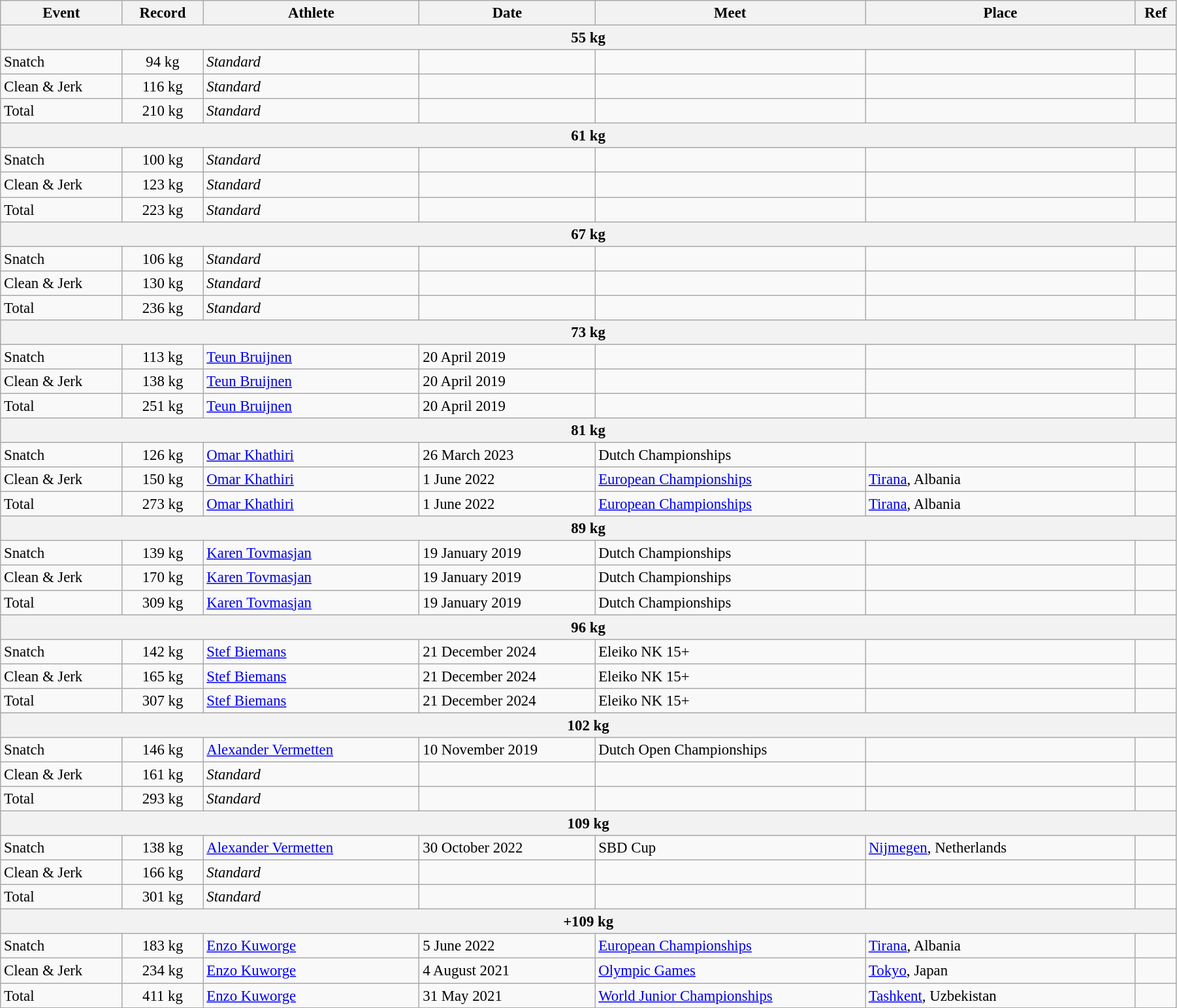<table class="wikitable" style="font-size:95%; width: 95%;">
<tr>
<th width=9%>Event</th>
<th width=6%>Record</th>
<th width=16%>Athlete</th>
<th width=13%>Date</th>
<th width=20%>Meet</th>
<th width=20%>Place</th>
<th width=3%>Ref</th>
</tr>
<tr bgcolor="#DDDDDD">
<th colspan="7">55 kg</th>
</tr>
<tr>
<td>Snatch</td>
<td align="center">94 kg</td>
<td><em>Standard</em></td>
<td></td>
<td></td>
<td></td>
<td></td>
</tr>
<tr>
<td>Clean & Jerk</td>
<td align="center">116 kg</td>
<td><em>Standard</em></td>
<td></td>
<td></td>
<td></td>
<td></td>
</tr>
<tr>
<td>Total</td>
<td align="center">210 kg</td>
<td><em>Standard</em></td>
<td></td>
<td></td>
<td></td>
<td></td>
</tr>
<tr bgcolor="#DDDDDD">
<th colspan="7">61 kg</th>
</tr>
<tr>
<td>Snatch</td>
<td align="center">100 kg</td>
<td><em>Standard</em></td>
<td></td>
<td></td>
<td></td>
<td></td>
</tr>
<tr>
<td>Clean & Jerk</td>
<td align="center">123 kg</td>
<td><em>Standard</em></td>
<td></td>
<td></td>
<td></td>
<td></td>
</tr>
<tr>
<td>Total</td>
<td align="center">223 kg</td>
<td><em>Standard</em></td>
<td></td>
<td></td>
<td></td>
<td></td>
</tr>
<tr bgcolor="#DDDDDD">
<th colspan="7">67 kg</th>
</tr>
<tr>
<td>Snatch</td>
<td align="center">106 kg</td>
<td><em>Standard</em></td>
<td></td>
<td></td>
<td></td>
<td></td>
</tr>
<tr>
<td>Clean & Jerk</td>
<td align="center">130 kg</td>
<td><em>Standard</em></td>
<td></td>
<td></td>
<td></td>
<td></td>
</tr>
<tr>
<td>Total</td>
<td align="center">236 kg</td>
<td><em>Standard</em></td>
<td></td>
<td></td>
<td></td>
<td></td>
</tr>
<tr bgcolor="#DDDDDD">
<th colspan="7">73 kg</th>
</tr>
<tr>
<td>Snatch</td>
<td align="center">113 kg</td>
<td><a href='#'>Teun Bruijnen</a></td>
<td>20 April 2019</td>
<td></td>
<td></td>
<td></td>
</tr>
<tr>
<td>Clean & Jerk</td>
<td align="center">138 kg</td>
<td><a href='#'>Teun Bruijnen</a></td>
<td>20 April 2019</td>
<td></td>
<td></td>
<td></td>
</tr>
<tr>
<td>Total</td>
<td align="center">251 kg</td>
<td><a href='#'>Teun Bruijnen</a></td>
<td>20 April 2019</td>
<td></td>
<td></td>
<td></td>
</tr>
<tr bgcolor="#DDDDDD">
<th colspan="7">81 kg</th>
</tr>
<tr>
<td>Snatch</td>
<td align="center">126 kg</td>
<td><a href='#'>Omar Khathiri</a></td>
<td>26 March 2023</td>
<td>Dutch Championships</td>
<td></td>
<td></td>
</tr>
<tr>
<td>Clean & Jerk</td>
<td align="center">150 kg</td>
<td><a href='#'>Omar Khathiri</a></td>
<td>1 June 2022</td>
<td><a href='#'>European Championships</a></td>
<td><a href='#'>Tirana</a>, Albania</td>
<td></td>
</tr>
<tr>
<td>Total</td>
<td align="center">273 kg</td>
<td><a href='#'>Omar Khathiri</a></td>
<td>1 June 2022</td>
<td><a href='#'>European Championships</a></td>
<td><a href='#'>Tirana</a>, Albania</td>
<td></td>
</tr>
<tr bgcolor="#DDDDDD">
<th colspan="7">89 kg</th>
</tr>
<tr>
<td>Snatch</td>
<td align="center">139 kg</td>
<td><a href='#'>Karen Tovmasjan</a></td>
<td>19 January 2019</td>
<td>Dutch Championships</td>
<td></td>
<td></td>
</tr>
<tr>
<td>Clean & Jerk</td>
<td align="center">170 kg</td>
<td><a href='#'>Karen Tovmasjan</a></td>
<td>19 January 2019</td>
<td>Dutch Championships</td>
<td></td>
<td></td>
</tr>
<tr>
<td>Total</td>
<td align="center">309 kg</td>
<td><a href='#'>Karen Tovmasjan</a></td>
<td>19 January 2019</td>
<td>Dutch Championships</td>
<td></td>
<td></td>
</tr>
<tr bgcolor="#DDDDDD">
<th colspan="7">96 kg</th>
</tr>
<tr>
<td>Snatch</td>
<td align="center">142 kg</td>
<td><a href='#'>Stef Biemans</a></td>
<td>21 December 2024</td>
<td>Eleiko NK 15+</td>
<td></td>
<td></td>
</tr>
<tr>
<td>Clean & Jerk</td>
<td align="center">165 kg</td>
<td><a href='#'>Stef Biemans</a></td>
<td>21 December 2024</td>
<td>Eleiko NK 15+</td>
<td></td>
<td></td>
</tr>
<tr>
<td>Total</td>
<td align="center">307 kg</td>
<td><a href='#'>Stef Biemans</a></td>
<td>21 December 2024</td>
<td>Eleiko NK 15+</td>
<td></td>
<td></td>
</tr>
<tr bgcolor="#DDDDDD">
<th colspan="7">102 kg</th>
</tr>
<tr>
<td>Snatch</td>
<td align="center">146 kg</td>
<td><a href='#'>Alexander Vermetten</a></td>
<td>10 November 2019</td>
<td>Dutch Open Championships</td>
<td></td>
<td></td>
</tr>
<tr>
<td>Clean & Jerk</td>
<td align="center">161 kg</td>
<td><em>Standard</em></td>
<td></td>
<td></td>
<td></td>
<td></td>
</tr>
<tr>
<td>Total</td>
<td align="center">293 kg</td>
<td><em>Standard</em></td>
<td></td>
<td></td>
<td></td>
<td></td>
</tr>
<tr bgcolor="#DDDDDD">
<th colspan="7">109 kg</th>
</tr>
<tr>
<td>Snatch</td>
<td align="center">138 kg</td>
<td><a href='#'>Alexander Vermetten</a></td>
<td>30 October 2022</td>
<td>SBD Cup</td>
<td><a href='#'>Nijmegen</a>, Netherlands</td>
<td></td>
</tr>
<tr>
<td>Clean & Jerk</td>
<td align="center">166 kg</td>
<td><em>Standard</em></td>
<td></td>
<td></td>
<td></td>
<td></td>
</tr>
<tr>
<td>Total</td>
<td align="center">301 kg</td>
<td><em>Standard</em></td>
<td></td>
<td></td>
<td></td>
<td></td>
</tr>
<tr bgcolor="#DDDDDD">
<th colspan="7">+109 kg</th>
</tr>
<tr>
<td>Snatch</td>
<td align="center">183 kg</td>
<td><a href='#'>Enzo Kuworge</a></td>
<td>5 June 2022</td>
<td><a href='#'>European Championships</a></td>
<td><a href='#'>Tirana</a>, Albania</td>
<td></td>
</tr>
<tr>
<td>Clean & Jerk</td>
<td align="center">234 kg</td>
<td><a href='#'>Enzo Kuworge</a></td>
<td>4 August 2021</td>
<td><a href='#'>Olympic Games</a></td>
<td><a href='#'>Tokyo</a>, Japan</td>
<td></td>
</tr>
<tr>
<td>Total</td>
<td align="center">411 kg</td>
<td><a href='#'>Enzo Kuworge</a></td>
<td>31 May 2021</td>
<td><a href='#'>World Junior Championships</a></td>
<td><a href='#'>Tashkent</a>, Uzbekistan</td>
<td></td>
</tr>
</table>
